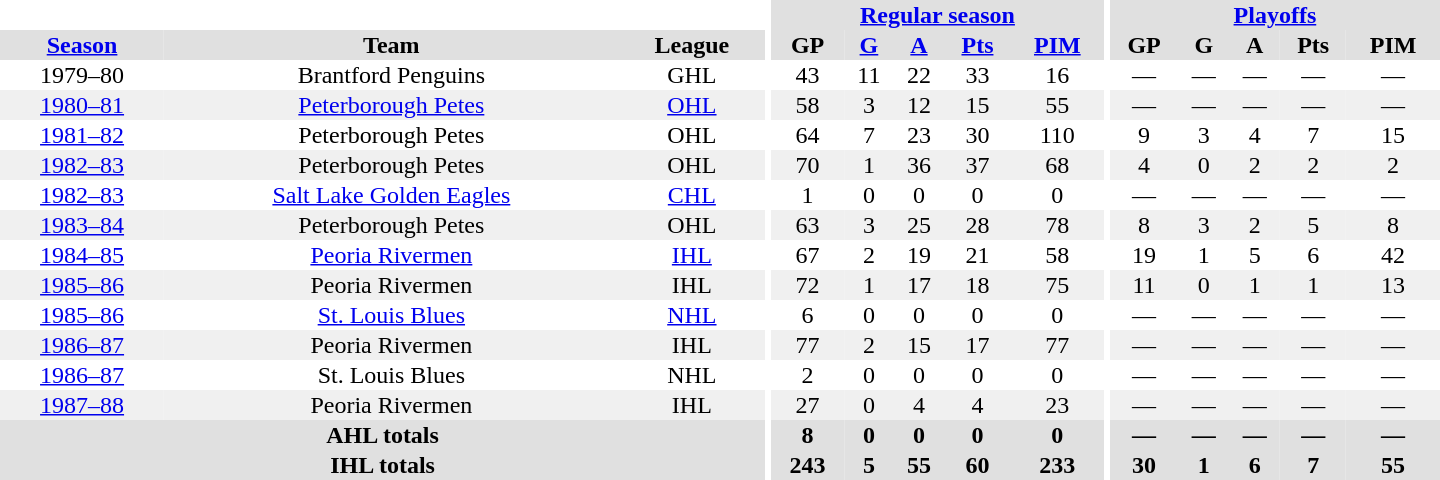<table border="0" cellpadding="1" cellspacing="0" style="text-align:center; width:60em">
<tr bgcolor="#e0e0e0">
<th colspan="3" bgcolor="#ffffff"></th>
<th rowspan="99" bgcolor="#ffffff"></th>
<th colspan="5"><a href='#'>Regular season</a></th>
<th rowspan="99" bgcolor="#ffffff"></th>
<th colspan="5"><a href='#'>Playoffs</a></th>
</tr>
<tr bgcolor="#e0e0e0">
<th><a href='#'>Season</a></th>
<th>Team</th>
<th>League</th>
<th>GP</th>
<th><a href='#'>G</a></th>
<th><a href='#'>A</a></th>
<th><a href='#'>Pts</a></th>
<th><a href='#'>PIM</a></th>
<th>GP</th>
<th>G</th>
<th>A</th>
<th>Pts</th>
<th>PIM</th>
</tr>
<tr>
<td>1979–80</td>
<td>Brantford Penguins</td>
<td>GHL</td>
<td>43</td>
<td>11</td>
<td>22</td>
<td>33</td>
<td>16</td>
<td>—</td>
<td>—</td>
<td>—</td>
<td>—</td>
<td>—</td>
</tr>
<tr bgcolor="#f0f0f0">
<td><a href='#'>1980–81</a></td>
<td><a href='#'>Peterborough Petes</a></td>
<td><a href='#'>OHL</a></td>
<td>58</td>
<td>3</td>
<td>12</td>
<td>15</td>
<td>55</td>
<td>—</td>
<td>—</td>
<td>—</td>
<td>—</td>
<td>—</td>
</tr>
<tr>
<td><a href='#'>1981–82</a></td>
<td>Peterborough Petes</td>
<td>OHL</td>
<td>64</td>
<td>7</td>
<td>23</td>
<td>30</td>
<td>110</td>
<td>9</td>
<td>3</td>
<td>4</td>
<td>7</td>
<td>15</td>
</tr>
<tr bgcolor="#f0f0f0">
<td><a href='#'>1982–83</a></td>
<td>Peterborough Petes</td>
<td>OHL</td>
<td>70</td>
<td>1</td>
<td>36</td>
<td>37</td>
<td>68</td>
<td>4</td>
<td>0</td>
<td>2</td>
<td>2</td>
<td>2</td>
</tr>
<tr>
<td><a href='#'>1982–83</a></td>
<td><a href='#'>Salt Lake Golden Eagles</a></td>
<td><a href='#'>CHL</a></td>
<td>1</td>
<td>0</td>
<td>0</td>
<td>0</td>
<td>0</td>
<td>—</td>
<td>—</td>
<td>—</td>
<td>—</td>
<td>—</td>
</tr>
<tr bgcolor="#f0f0f0">
<td><a href='#'>1983–84</a></td>
<td>Peterborough Petes</td>
<td>OHL</td>
<td>63</td>
<td>3</td>
<td>25</td>
<td>28</td>
<td>78</td>
<td>8</td>
<td>3</td>
<td>2</td>
<td>5</td>
<td>8</td>
</tr>
<tr>
<td><a href='#'>1984–85</a></td>
<td><a href='#'>Peoria Rivermen</a></td>
<td><a href='#'>IHL</a></td>
<td>67</td>
<td>2</td>
<td>19</td>
<td>21</td>
<td>58</td>
<td>19</td>
<td>1</td>
<td>5</td>
<td>6</td>
<td>42</td>
</tr>
<tr bgcolor="#f0f0f0">
<td><a href='#'>1985–86</a></td>
<td>Peoria Rivermen</td>
<td>IHL</td>
<td>72</td>
<td>1</td>
<td>17</td>
<td>18</td>
<td>75</td>
<td>11</td>
<td>0</td>
<td>1</td>
<td>1</td>
<td>13</td>
</tr>
<tr>
<td><a href='#'>1985–86</a></td>
<td><a href='#'>St. Louis Blues</a></td>
<td><a href='#'>NHL</a></td>
<td>6</td>
<td>0</td>
<td>0</td>
<td>0</td>
<td>0</td>
<td>—</td>
<td>—</td>
<td>—</td>
<td>—</td>
<td>—</td>
</tr>
<tr bgcolor="#f0f0f0">
<td><a href='#'>1986–87</a></td>
<td>Peoria Rivermen</td>
<td>IHL</td>
<td>77</td>
<td>2</td>
<td>15</td>
<td>17</td>
<td>77</td>
<td>—</td>
<td>—</td>
<td>—</td>
<td>—</td>
<td>—</td>
</tr>
<tr>
<td><a href='#'>1986–87</a></td>
<td>St. Louis Blues</td>
<td>NHL</td>
<td>2</td>
<td>0</td>
<td>0</td>
<td>0</td>
<td>0</td>
<td>—</td>
<td>—</td>
<td>—</td>
<td>—</td>
<td>—</td>
</tr>
<tr bgcolor="#f0f0f0">
<td><a href='#'>1987–88</a></td>
<td>Peoria Rivermen</td>
<td>IHL</td>
<td>27</td>
<td>0</td>
<td>4</td>
<td>4</td>
<td>23</td>
<td>—</td>
<td>—</td>
<td>—</td>
<td>—</td>
<td>—</td>
</tr>
<tr>
</tr>
<tr ALIGN="center" bgcolor="#e0e0e0">
<th colspan="3">AHL totals</th>
<th ALIGN="center">8</th>
<th ALIGN="center">0</th>
<th ALIGN="center">0</th>
<th ALIGN="center">0</th>
<th ALIGN="center">0</th>
<th ALIGN="center">—</th>
<th ALIGN="center">—</th>
<th ALIGN="center">—</th>
<th ALIGN="center">—</th>
<th ALIGN="center">—</th>
</tr>
<tr>
</tr>
<tr ALIGN="center" bgcolor="#e0e0e0">
<th colspan="3">IHL totals</th>
<th ALIGN="center">243</th>
<th ALIGN="center">5</th>
<th ALIGN="center">55</th>
<th ALIGN="center">60</th>
<th ALIGN="center">233</th>
<th ALIGN="center">30</th>
<th ALIGN="center">1</th>
<th ALIGN="center">6</th>
<th ALIGN="center">7</th>
<th ALIGN="center">55</th>
</tr>
</table>
